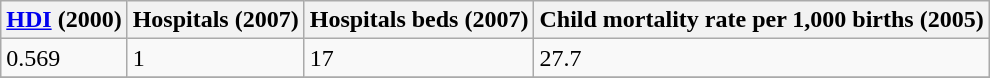<table class="wikitable" border="1">
<tr>
<th><a href='#'>HDI</a> (2000)</th>
<th>Hospitals (2007)</th>
<th>Hospitals beds (2007)</th>
<th>Child mortality rate per 1,000 births (2005)</th>
</tr>
<tr>
<td>0.569</td>
<td>1</td>
<td>17</td>
<td>27.7</td>
</tr>
<tr>
</tr>
</table>
